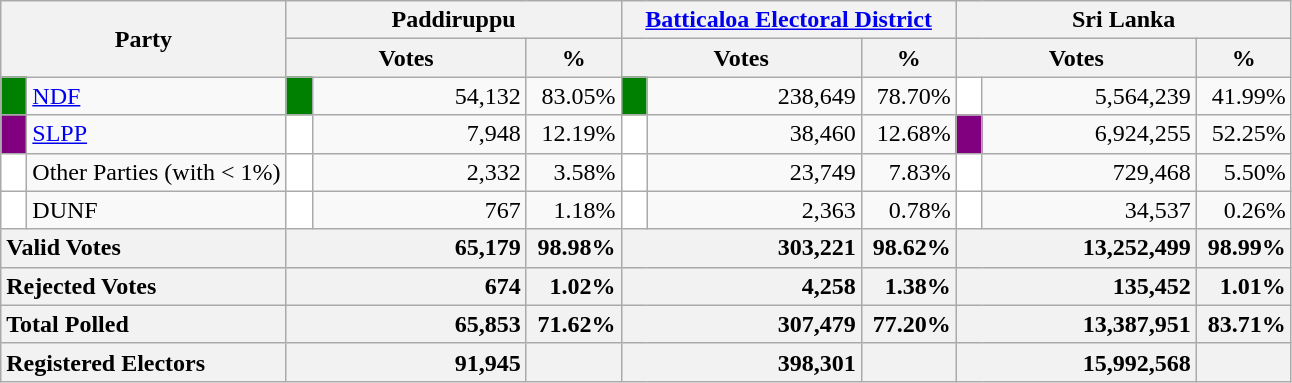<table class="wikitable">
<tr>
<th colspan="2" width="144px"rowspan="2">Party</th>
<th colspan="3" width="216px">Paddiruppu</th>
<th colspan="3" width="216px"><a href='#'>Batticaloa Electoral District</a></th>
<th colspan="3" width="216px">Sri Lanka</th>
</tr>
<tr>
<th colspan="2" width="144px">Votes</th>
<th>%</th>
<th colspan="2" width="144px">Votes</th>
<th>%</th>
<th colspan="2" width="144px">Votes</th>
<th>%</th>
</tr>
<tr>
<td style="background-color:green;" width="10px"></td>
<td style="text-align:left;"><a href='#'>NDF</a></td>
<td style="background-color:green;" width="10px"></td>
<td style="text-align:right;">54,132</td>
<td style="text-align:right;">83.05%</td>
<td style="background-color:green;" width="10px"></td>
<td style="text-align:right;">238,649</td>
<td style="text-align:right;">78.70%</td>
<td style="background-color:white;" width="10px"></td>
<td style="text-align:right;">5,564,239</td>
<td style="text-align:right;">41.99%</td>
</tr>
<tr>
<td style="background-color:purple;" width="10px"></td>
<td style="text-align:left;"><a href='#'>SLPP</a></td>
<td style="background-color:white;" width="10px"></td>
<td style="text-align:right;">7,948</td>
<td style="text-align:right;">12.19%</td>
<td style="background-color:white;" width="10px"></td>
<td style="text-align:right;">38,460</td>
<td style="text-align:right;">12.68%</td>
<td style="background-color:purple;" width="10px"></td>
<td style="text-align:right;">6,924,255</td>
<td style="text-align:right;">52.25%</td>
</tr>
<tr>
<td style="background-color:white;" width="10px"></td>
<td style="text-align:left;">Other Parties (with < 1%)</td>
<td style="background-color:white;" width="10px"></td>
<td style="text-align:right;">2,332</td>
<td style="text-align:right;">3.58%</td>
<td style="background-color:white;" width="10px"></td>
<td style="text-align:right;">23,749</td>
<td style="text-align:right;">7.83%</td>
<td style="background-color:white;" width="10px"></td>
<td style="text-align:right;">729,468</td>
<td style="text-align:right;">5.50%</td>
</tr>
<tr>
<td style="background-color:white;" width="10px"></td>
<td style="text-align:left;">DUNF</td>
<td style="background-color:white;" width="10px"></td>
<td style="text-align:right;">767</td>
<td style="text-align:right;">1.18%</td>
<td style="background-color:white;" width="10px"></td>
<td style="text-align:right;">2,363</td>
<td style="text-align:right;">0.78%</td>
<td style="background-color:white;" width="10px"></td>
<td style="text-align:right;">34,537</td>
<td style="text-align:right;">0.26%</td>
</tr>
<tr>
<th colspan="2" width="144px"style="text-align:left;">Valid Votes</th>
<th style="text-align:right;"colspan="2" width="144px">65,179</th>
<th style="text-align:right;">98.98%</th>
<th style="text-align:right;"colspan="2" width="144px">303,221</th>
<th style="text-align:right;">98.62%</th>
<th style="text-align:right;"colspan="2" width="144px">13,252,499</th>
<th style="text-align:right;">98.99%</th>
</tr>
<tr>
<th colspan="2" width="144px"style="text-align:left;">Rejected Votes</th>
<th style="text-align:right;"colspan="2" width="144px">674</th>
<th style="text-align:right;">1.02%</th>
<th style="text-align:right;"colspan="2" width="144px">4,258</th>
<th style="text-align:right;">1.38%</th>
<th style="text-align:right;"colspan="2" width="144px">135,452</th>
<th style="text-align:right;">1.01%</th>
</tr>
<tr>
<th colspan="2" width="144px"style="text-align:left;">Total Polled</th>
<th style="text-align:right;"colspan="2" width="144px">65,853</th>
<th style="text-align:right;">71.62%</th>
<th style="text-align:right;"colspan="2" width="144px">307,479</th>
<th style="text-align:right;">77.20%</th>
<th style="text-align:right;"colspan="2" width="144px">13,387,951</th>
<th style="text-align:right;">83.71%</th>
</tr>
<tr>
<th colspan="2" width="144px"style="text-align:left;">Registered Electors</th>
<th style="text-align:right;"colspan="2" width="144px">91,945</th>
<th></th>
<th style="text-align:right;"colspan="2" width="144px">398,301</th>
<th></th>
<th style="text-align:right;"colspan="2" width="144px">15,992,568</th>
<th></th>
</tr>
</table>
